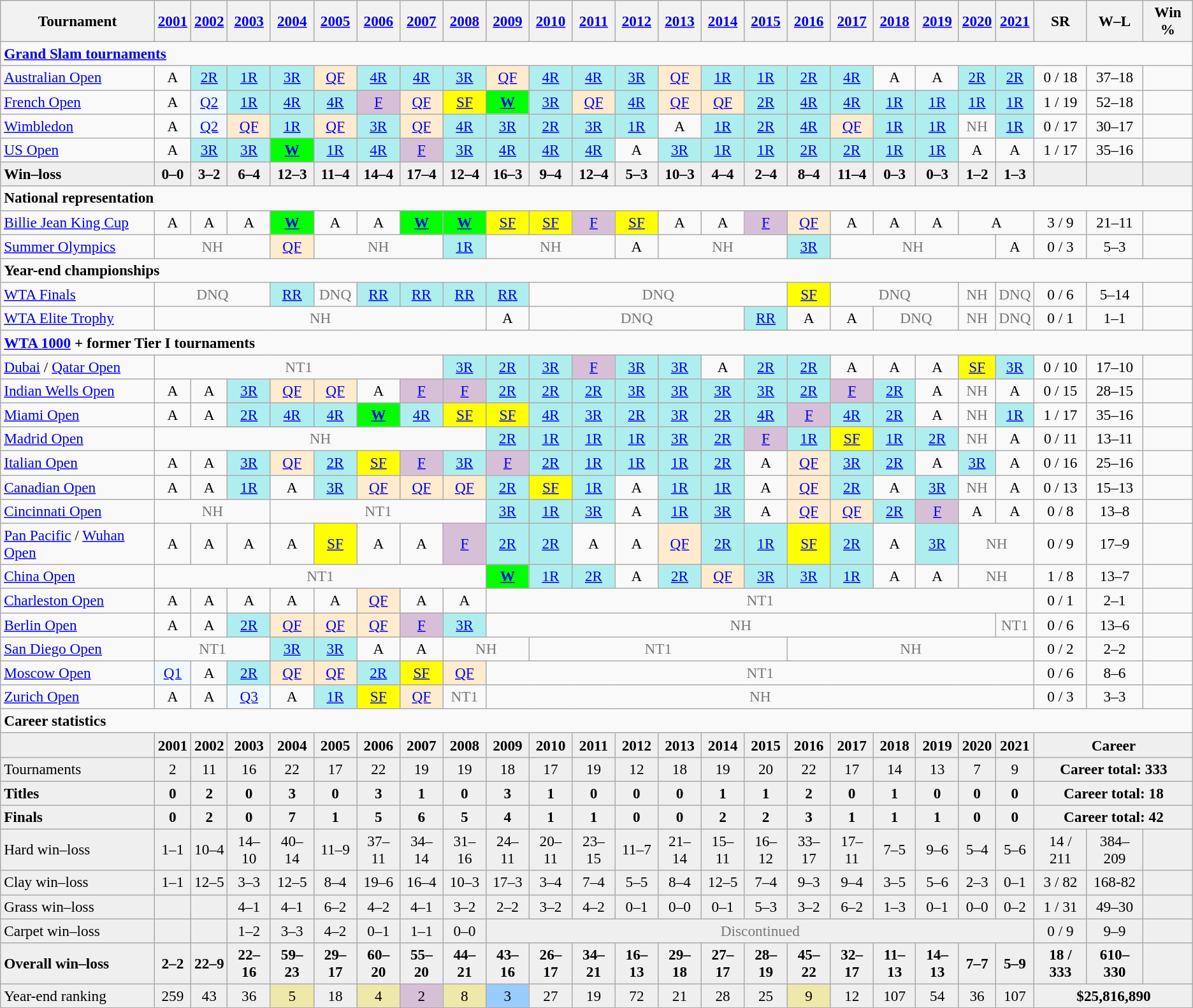<table class="wikitable nowrap" style=font-size:97%;text-align:center>
<tr>
<th>Tournament</th>
<th><a href='#'>2001</a></th>
<th><a href='#'>2002</a></th>
<th><a href='#'>2003</a></th>
<th><a href='#'>2004</a></th>
<th><a href='#'>2005</a></th>
<th><a href='#'>2006</a></th>
<th><a href='#'>2007</a></th>
<th><a href='#'>2008</a></th>
<th><a href='#'>2009</a></th>
<th><a href='#'>2010</a></th>
<th><a href='#'>2011</a></th>
<th><a href='#'>2012</a></th>
<th><a href='#'>2013</a></th>
<th><a href='#'>2014</a></th>
<th><a href='#'>2015</a></th>
<th><a href='#'>2016</a></th>
<th><a href='#'>2017</a></th>
<th><a href='#'>2018</a></th>
<th><a href='#'>2019</a></th>
<th><a href='#'>2020</a></th>
<th><a href='#'>2021</a></th>
<th>SR</th>
<th>W–L</th>
<th>Win %</th>
</tr>
<tr>
<td colspan="25" align="left"><strong><a href='#'>Grand Slam tournaments</a></strong></td>
</tr>
<tr>
<td align=left><a href='#'>Australian Open</a></td>
<td>A</td>
<td bgcolor=afeeee><a href='#'>2R</a></td>
<td bgcolor=afeeee><a href='#'>1R</a></td>
<td bgcolor=afeeee><a href='#'>3R</a></td>
<td bgcolor=ffebcd><a href='#'>QF</a></td>
<td bgcolor=afeeee><a href='#'>4R</a></td>
<td bgcolor=afeeee><a href='#'>4R</a></td>
<td bgcolor=afeeee><a href='#'>3R</a></td>
<td bgcolor=ffebcd><a href='#'>QF</a></td>
<td bgcolor=afeeee><a href='#'>4R</a></td>
<td bgcolor=afeeee><a href='#'>4R</a></td>
<td bgcolor=afeeee><a href='#'>3R</a></td>
<td bgcolor=ffebcd><a href='#'>QF</a></td>
<td bgcolor=afeeee><a href='#'>1R</a></td>
<td bgcolor=afeeee><a href='#'>1R</a></td>
<td bgcolor=afeeee><a href='#'>2R</a></td>
<td bgcolor=afeeee><a href='#'>4R</a></td>
<td>A</td>
<td>A</td>
<td bgcolor=afeeee><a href='#'>2R</a></td>
<td bgcolor=afeeee><a href='#'>2R</a></td>
<td>0 / 18</td>
<td>37–18</td>
<td></td>
</tr>
<tr>
<td align=left><a href='#'>French Open</a></td>
<td>A</td>
<td bgcolor=f0f8ff><a href='#'>Q2</a></td>
<td bgcolor=afeeee><a href='#'>1R</a></td>
<td bgcolor=afeeee><a href='#'>4R</a></td>
<td bgcolor=afeeee><a href='#'>4R</a></td>
<td bgcolor=thistle><a href='#'>F</a></td>
<td bgcolor=ffebcd><a href='#'>QF</a></td>
<td bgcolor=yellow><a href='#'>SF</a></td>
<td bgcolor=lime><a href='#'><strong>W</strong></a></td>
<td bgcolor=afeeee><a href='#'>3R</a></td>
<td bgcolor=ffebcd><a href='#'>QF</a></td>
<td bgcolor=afeeee><a href='#'>4R</a></td>
<td bgcolor=ffebcd><a href='#'>QF</a></td>
<td bgcolor=ffebcd><a href='#'>QF</a></td>
<td bgcolor=afeeee><a href='#'>2R</a></td>
<td bgcolor=afeeee><a href='#'>4R</a></td>
<td bgcolor=afeeee><a href='#'>4R</a></td>
<td bgcolor=afeeee><a href='#'>1R</a></td>
<td bgcolor=afeeee><a href='#'>1R</a></td>
<td bgcolor=afeeee><a href='#'>1R</a></td>
<td bgcolor=afeeee><a href='#'>1R</a></td>
<td>1 / 19</td>
<td>52–18</td>
<td></td>
</tr>
<tr>
<td align=left><a href='#'>Wimbledon</a></td>
<td>A</td>
<td bgcolor=f0f8ff><a href='#'>Q2</a></td>
<td bgcolor=ffebcd><a href='#'>QF</a></td>
<td bgcolor=afeeee><a href='#'>1R</a></td>
<td bgcolor=ffebcd><a href='#'>QF</a></td>
<td bgcolor=afeeee><a href='#'>3R</a></td>
<td bgcolor=ffebcd><a href='#'>QF</a></td>
<td bgcolor=afeeee><a href='#'>4R</a></td>
<td bgcolor=afeeee><a href='#'>3R</a></td>
<td bgcolor=afeeee><a href='#'>2R</a></td>
<td bgcolor=afeeee><a href='#'>3R</a></td>
<td bgcolor=afeeee><a href='#'>1R</a></td>
<td>A</td>
<td bgcolor=afeeee><a href='#'>1R</a></td>
<td bgcolor=afeeee><a href='#'>2R</a></td>
<td bgcolor=afeeee><a href='#'>4R</a></td>
<td bgcolor=ffebcd><a href='#'>QF</a></td>
<td bgcolor=afeeee><a href='#'>1R</a></td>
<td bgcolor=afeeee><a href='#'>1R</a></td>
<td style=color:#767676>NH</td>
<td bgcolor=afeeee><a href='#'>1R</a></td>
<td>0 / 17</td>
<td>30–17</td>
<td></td>
</tr>
<tr>
<td align=left><a href='#'>US Open</a></td>
<td>A</td>
<td bgcolor=afeeee><a href='#'>3R</a></td>
<td bgcolor=afeeee><a href='#'>3R</a></td>
<td bgcolor=lime><a href='#'><strong>W</strong></a></td>
<td bgcolor=afeeee><a href='#'>1R</a></td>
<td bgcolor=afeeee><a href='#'>4R</a></td>
<td bgcolor=thistle><a href='#'>F</a></td>
<td bgcolor=afeeee><a href='#'>3R</a></td>
<td bgcolor=afeeee><a href='#'>4R</a></td>
<td bgcolor=afeeee><a href='#'>4R</a></td>
<td bgcolor=afeeee><a href='#'>4R</a></td>
<td>A</td>
<td bgcolor=afeeee><a href='#'>3R</a></td>
<td bgcolor=afeeee><a href='#'>1R</a></td>
<td bgcolor=afeeee><a href='#'>1R</a></td>
<td bgcolor=afeeee><a href='#'>2R</a></td>
<td bgcolor=afeeee><a href='#'>2R</a></td>
<td bgcolor=afeeee><a href='#'>1R</a></td>
<td bgcolor=afeeee><a href='#'>1R</a></td>
<td>A</td>
<td>A</td>
<td>1 / 17</td>
<td>35–16</td>
<td></td>
</tr>
<tr style=background:#efefef;font-weight:bold>
<td style=text-align:left>Win–loss</td>
<td>0–0</td>
<td>3–2</td>
<td>6–4</td>
<td>12–3</td>
<td>11–4</td>
<td>14–4</td>
<td>17–4</td>
<td>12–4</td>
<td>16–3</td>
<td>9–4</td>
<td>12–4</td>
<td>5–3</td>
<td>10–3</td>
<td>4–4</td>
<td>2–4</td>
<td>8–4</td>
<td>11–4</td>
<td>0–3</td>
<td>0–3</td>
<td>1–2</td>
<td>1–3</td>
<td></td>
<td></td>
<td></td>
</tr>
<tr>
<td colspan="25" align="left"><strong>National representation</strong></td>
</tr>
<tr>
<td align=left><a href='#'>Billie Jean King Cup</a></td>
<td>A</td>
<td>A</td>
<td>A</td>
<td bgcolor=lime><a href='#'><strong>W</strong></a></td>
<td>A</td>
<td>A</td>
<td bgcolor=lime><a href='#'><strong>W</strong></a></td>
<td bgcolor=lime><a href='#'><strong>W</strong></a></td>
<td bgcolor=yellow><a href='#'>SF</a></td>
<td bgcolor=yellow><a href='#'>SF</a></td>
<td bgcolor=thistle><a href='#'>F</a></td>
<td bgcolor=yellow><a href='#'>SF</a></td>
<td>A</td>
<td>A</td>
<td bgcolor=thistle><a href='#'>F</a></td>
<td bgcolor=ffebcd><a href='#'>QF</a></td>
<td>A</td>
<td>A</td>
<td>A</td>
<td colspan="2">A</td>
<td>3 / 9</td>
<td>21–11</td>
<td></td>
</tr>
<tr>
<td align=left><a href='#'>Summer Olympics</a></td>
<td colspan=3 style=color:#767676>NH</td>
<td bgcolor=ffebcd><a href='#'>QF</a></td>
<td colspan=3 style=color:#767676>NH</td>
<td bgcolor=afeeee><a href='#'>1R</a></td>
<td colspan=3 style=color:#767676>NH</td>
<td>A</td>
<td colspan=3 style=color:#767676>NH</td>
<td bgcolor=afeeee><a href='#'>3R</a></td>
<td colspan=4 style=color:#767676>NH</td>
<td>A</td>
<td>0 / 3</td>
<td>5–3</td>
<td></td>
</tr>
<tr>
<td colspan="25" align="left"><strong>Year-end championships</strong></td>
</tr>
<tr>
<td align=left><a href='#'>WTA Finals</a></td>
<td colspan=3 style=color:#767676>DNQ</td>
<td bgcolor=afeeee><a href='#'>RR</a></td>
<td style=color:#767676>DNQ</td>
<td bgcolor=afeeee><a href='#'>RR</a></td>
<td bgcolor=afeeee><a href='#'>RR</a></td>
<td bgcolor=afeeee><a href='#'>RR</a></td>
<td bgcolor=afeeee><a href='#'>RR</a></td>
<td colspan=6 style=color:#767676>DNQ</td>
<td bgcolor=yellow><a href='#'>SF</a></td>
<td colspan=3 style=color:#767676>DNQ</td>
<td style=color:#767676>NH</td>
<td style=color:#767676>DNQ</td>
<td>0 / 6</td>
<td>5–14</td>
<td></td>
</tr>
<tr>
<td align=left><a href='#'>WTA Elite Trophy</a></td>
<td colspan=8 style=color:#767676>NH</td>
<td>A</td>
<td colspan=5 style=color:#767676>DNQ</td>
<td bgcolor=afeeee><a href='#'>RR</a></td>
<td>A</td>
<td>A</td>
<td colspan=2 style=color:#767676>DNQ</td>
<td style=color:#767676>NH</td>
<td style=color:#767676>DNQ</td>
<td>0 / 1</td>
<td>1–1</td>
<td></td>
</tr>
<tr>
<td colspan="25" align="left"><strong><a href='#'>WTA 1000</a> + former Tier I tournaments</strong></td>
</tr>
<tr>
<td align=left><a href='#'>Dubai</a> / <a href='#'>Qatar Open</a></td>
<td colspan=7 style=color:#767676>NT1</td>
<td bgcolor=afeeee><a href='#'>3R</a></td>
<td bgcolor=afeeee><a href='#'>2R</a></td>
<td bgcolor=afeeee><a href='#'>3R</a></td>
<td bgcolor=thistle><a href='#'>F</a></td>
<td bgcolor=afeeee><a href='#'>3R</a></td>
<td bgcolor=afeeee><a href='#'>3R</a></td>
<td>A</td>
<td bgcolor=afeeee><a href='#'>2R</a></td>
<td bgcolor=afeeee><a href='#'>2R</a></td>
<td>A</td>
<td>A</td>
<td>A</td>
<td bgcolor=yellow><a href='#'>SF</a></td>
<td bgcolor=afeeee><a href='#'>3R</a></td>
<td>0 / 10</td>
<td>17–10</td>
<td></td>
</tr>
<tr>
<td align=left><a href='#'>Indian Wells Open</a></td>
<td>A</td>
<td>A</td>
<td bgcolor=afeeee><a href='#'>3R</a></td>
<td bgcolor=ffebcd><a href='#'>QF</a></td>
<td bgcolor=ffebcd><a href='#'>QF</a></td>
<td>A</td>
<td bgcolor=thistle><a href='#'>F</a></td>
<td bgcolor=thistle><a href='#'>F</a></td>
<td bgcolor=afeeee><a href='#'>2R</a></td>
<td bgcolor=afeeee><a href='#'>2R</a></td>
<td bgcolor=afeeee><a href='#'>2R</a></td>
<td bgcolor=afeeee><a href='#'>3R</a></td>
<td bgcolor=afeeee><a href='#'>3R</a></td>
<td bgcolor=afeeee><a href='#'>3R</a></td>
<td bgcolor=afeeee><a href='#'>3R</a></td>
<td bgcolor=afeeee><a href='#'>2R</a></td>
<td bgcolor=thistle><a href='#'>F</a></td>
<td bgcolor=afeeee><a href='#'>2R</a></td>
<td>A</td>
<td style=color:#767676>NH</td>
<td>A</td>
<td>0 / 15</td>
<td>28–15</td>
<td></td>
</tr>
<tr>
<td align=left><a href='#'>Miami Open</a></td>
<td>A</td>
<td>A</td>
<td bgcolor=afeeee><a href='#'>2R</a></td>
<td bgcolor=afeeee><a href='#'>4R</a></td>
<td bgcolor=afeeee><a href='#'>4R</a></td>
<td bgcolor=lime><a href='#'><strong>W</strong></a></td>
<td bgcolor=afeeee><a href='#'>4R</a></td>
<td bgcolor=yellow><a href='#'>SF</a></td>
<td bgcolor=yellow><a href='#'>SF</a></td>
<td bgcolor=afeeee><a href='#'>4R</a></td>
<td bgcolor=afeeee><a href='#'>3R</a></td>
<td bgcolor=afeeee><a href='#'>2R</a></td>
<td bgcolor=afeeee><a href='#'>3R</a></td>
<td bgcolor=afeeee><a href='#'>2R</a></td>
<td bgcolor=afeeee><a href='#'>4R</a></td>
<td bgcolor=thistle><a href='#'>F</a></td>
<td bgcolor=afeeee><a href='#'>4R</a></td>
<td bgcolor=afeeee><a href='#'>2R</a></td>
<td>A</td>
<td style=color:#767676>NH</td>
<td bgcolor=afeeee><a href='#'>1R</a></td>
<td>1 / 17</td>
<td>35–16</td>
<td></td>
</tr>
<tr>
<td align=left><a href='#'>Madrid Open</a></td>
<td colspan=8 style=color:#767676>NH</td>
<td bgcolor=afeeee><a href='#'>2R</a></td>
<td bgcolor=afeeee><a href='#'>1R</a></td>
<td bgcolor=afeeee><a href='#'>1R</a></td>
<td bgcolor=afeeee><a href='#'>1R</a></td>
<td bgcolor=afeeee><a href='#'>3R</a></td>
<td bgcolor=afeeee><a href='#'>2R</a></td>
<td bgcolor=thistle><a href='#'>F</a></td>
<td bgcolor=afeeee><a href='#'>1R</a></td>
<td bgcolor=yellow><a href='#'>SF</a></td>
<td bgcolor=afeeee><a href='#'>1R</a></td>
<td bgcolor=afeeee><a href='#'>2R</a></td>
<td style=color:#767676>NH</td>
<td>A</td>
<td>0 / 11</td>
<td>13–11</td>
<td></td>
</tr>
<tr>
<td align=left><a href='#'>Italian Open</a></td>
<td>A</td>
<td>A</td>
<td bgcolor=afeeee><a href='#'>3R</a></td>
<td bgcolor=ffebcd><a href='#'>QF</a></td>
<td bgcolor=afeeee><a href='#'>2R</a></td>
<td bgcolor=yellow><a href='#'>SF</a></td>
<td bgcolor=thistle><a href='#'>F</a></td>
<td bgcolor=afeeee><a href='#'>3R</a></td>
<td bgcolor=thistle><a href='#'>F</a></td>
<td bgcolor=afeeee><a href='#'>2R</a></td>
<td bgcolor=afeeee><a href='#'>1R</a></td>
<td bgcolor=afeeee><a href='#'>1R</a></td>
<td bgcolor=afeeee><a href='#'>1R</a></td>
<td bgcolor=afeeee><a href='#'>2R</a></td>
<td>A</td>
<td bgcolor=ffebcd><a href='#'>QF</a></td>
<td bgcolor=afeeee><a href='#'>3R</a></td>
<td bgcolor=afeeee><a href='#'>2R</a></td>
<td>A</td>
<td bgcolor=afeeee><a href='#'>3R</a></td>
<td>A</td>
<td>0 / 16</td>
<td>25–16</td>
<td></td>
</tr>
<tr>
<td align=left><a href='#'>Canadian Open</a></td>
<td>A</td>
<td>A</td>
<td bgcolor=afeeee><a href='#'>1R</a></td>
<td>A</td>
<td bgcolor=afeeee><a href='#'>3R</a></td>
<td bgcolor=ffebcd><a href='#'>QF</a></td>
<td bgcolor=ffebcd><a href='#'>QF</a></td>
<td bgcolor=ffebcd><a href='#'>QF</a></td>
<td bgcolor=afeeee><a href='#'>2R</a></td>
<td bgcolor=yellow><a href='#'>SF</a></td>
<td bgcolor=afeeee><a href='#'>1R</a></td>
<td>A</td>
<td bgcolor=afeeee><a href='#'>1R</a></td>
<td bgcolor=afeeee><a href='#'>1R</a></td>
<td>A</td>
<td bgcolor=ffebcd><a href='#'>QF</a></td>
<td bgcolor=afeeee><a href='#'>2R</a></td>
<td>A</td>
<td bgcolor=afeeee><a href='#'>3R</a></td>
<td style=color:#767676>NH</td>
<td>A</td>
<td>0 / 13</td>
<td>15–13</td>
<td></td>
</tr>
<tr>
<td align=left><a href='#'>Cincinnati Open</a></td>
<td colspan=3 style=color:#767676>NH</td>
<td colspan=5 style=color:#767676>NT1</td>
<td bgcolor=afeeee><a href='#'>3R</a></td>
<td bgcolor=afeeee><a href='#'>1R</a></td>
<td bgcolor=afeeee><a href='#'>3R</a></td>
<td>A</td>
<td bgcolor=afeeee><a href='#'>1R</a></td>
<td bgcolor=afeeee><a href='#'>3R</a></td>
<td>A</td>
<td bgcolor=ffebcd><a href='#'>QF</a></td>
<td bgcolor=ffebcd><a href='#'>QF</a></td>
<td bgcolor=afeeee><a href='#'>2R</a></td>
<td bgcolor=thistle><a href='#'>F</a></td>
<td>A</td>
<td>A</td>
<td>0 / 8</td>
<td>13–8</td>
<td></td>
</tr>
<tr>
<td align=left><a href='#'>Pan Pacific</a> / <a href='#'>Wuhan Open</a></td>
<td>A</td>
<td>A</td>
<td>A</td>
<td>A</td>
<td bgcolor=yellow><a href='#'>SF</a></td>
<td>A</td>
<td>A</td>
<td bgcolor=thistle><a href='#'>F</a></td>
<td bgcolor=afeeee><a href='#'>2R</a></td>
<td bgcolor=afeeee><a href='#'>2R</a></td>
<td>A</td>
<td>A</td>
<td bgcolor=ffebcd><a href='#'>QF</a></td>
<td bgcolor=afeeee><a href='#'>2R</a></td>
<td bgcolor=afeeee><a href='#'>1R</a></td>
<td bgcolor=yellow><a href='#'>SF</a></td>
<td bgcolor=afeeee><a href='#'>2R</a></td>
<td>A</td>
<td bgcolor=afeeee><a href='#'>3R</a></td>
<td colspan=2 style=color:#767676>NH</td>
<td>0 / 9</td>
<td>17–9</td>
<td></td>
</tr>
<tr>
<td align=left><a href='#'>China Open</a></td>
<td colspan=8 style=color:#767676>NT1</td>
<td bgcolor=lime><a href='#'><strong>W</strong></a></td>
<td bgcolor=afeeee><a href='#'>1R</a></td>
<td bgcolor=afeeee><a href='#'>2R</a></td>
<td>A</td>
<td bgcolor=afeeee><a href='#'>2R</a></td>
<td bgcolor=ffebcd><a href='#'>QF</a></td>
<td bgcolor=afeeee><a href='#'>3R</a></td>
<td bgcolor=afeeee><a href='#'>3R</a></td>
<td bgcolor=afeeee><a href='#'>1R</a></td>
<td>A</td>
<td>A</td>
<td colspan=2 style=color:#767676>NH</td>
<td>1 / 8</td>
<td>13–7</td>
<td></td>
</tr>
<tr>
<td align="left"><a href='#'>Charleston Open</a></td>
<td>A</td>
<td>A</td>
<td>A</td>
<td>A</td>
<td>A</td>
<td bgcolor="ffebcd"><a href='#'>QF</a></td>
<td>A</td>
<td>A</td>
<td colspan="13" style="color:#767676">NT1</td>
<td>0 / 1</td>
<td>2–1</td>
<td></td>
</tr>
<tr>
<td align="left"><a href='#'>Berlin Open</a></td>
<td>A</td>
<td>A</td>
<td bgcolor="afeeee"><a href='#'>2R</a></td>
<td bgcolor="ffebcd"><a href='#'>QF</a></td>
<td bgcolor="ffebcd"><a href='#'>QF</a></td>
<td bgcolor="ffebcd"><a href='#'>QF</a></td>
<td bgcolor="thistle"><a href='#'>F</a></td>
<td bgcolor="afeeee"><a href='#'>3R</a></td>
<td colspan="12" style="color:#767676">NH</td>
<td style="color:#767676">NT1</td>
<td>0 / 6</td>
<td>13–6</td>
<td></td>
</tr>
<tr>
<td align="left"><a href='#'>San Diego Open</a></td>
<td colspan="3" style="color:#767676">NT1</td>
<td bgcolor="afeeee"><a href='#'>3R</a></td>
<td bgcolor="afeeee"><a href='#'>3R</a></td>
<td>A</td>
<td>A</td>
<td colspan="2" style="color:#767676">NH</td>
<td colspan="6" style="color:#767676">NT1</td>
<td colspan="6" style="color:#767676">NH</td>
<td>0 / 2</td>
<td>2–2</td>
<td></td>
</tr>
<tr>
<td align="left"><a href='#'>Moscow Open</a></td>
<td bgcolor=f0f8ff><a href='#'>Q1</a></td>
<td>A</td>
<td bgcolor="afeeee"><a href='#'>2R</a></td>
<td bgcolor="ffebcd"><a href='#'>QF</a></td>
<td bgcolor="ffebcd"><a href='#'>QF</a></td>
<td bgcolor="afeeee"><a href='#'>2R</a></td>
<td bgcolor="yellow"><a href='#'>SF</a></td>
<td bgcolor="ffebcd"><a href='#'>QF</a></td>
<td colspan="13" style="color:#767676">NT1</td>
<td>0 / 6</td>
<td>8–6</td>
<td></td>
</tr>
<tr>
<td align="left"><a href='#'>Zurich Open</a></td>
<td>A</td>
<td>A</td>
<td bgcolor=f0f8ff><a href='#'>Q3</a></td>
<td>A</td>
<td bgcolor="afeeee"><a href='#'>1R</a></td>
<td bgcolor="yellow"><a href='#'>SF</a></td>
<td bgcolor="ffebcd"><a href='#'>QF</a></td>
<td style="color:#767676">NT1</td>
<td colspan="13" style="color:#767676">NH</td>
<td>0 / 3</td>
<td>3–3</td>
<td></td>
</tr>
<tr>
<td colspan="25" align="left"><strong>Career statistics</strong></td>
</tr>
<tr style="background:#efefef;font-weight:bold">
<td></td>
<td>2001</td>
<td>2002</td>
<td>2003</td>
<td>2004</td>
<td>2005</td>
<td>2006</td>
<td>2007</td>
<td>2008</td>
<td>2009</td>
<td>2010</td>
<td>2011</td>
<td>2012</td>
<td>2013</td>
<td>2014</td>
<td>2015</td>
<td>2016</td>
<td>2017</td>
<td>2018</td>
<td>2019</td>
<td>2020</td>
<td>2021</td>
<td colspan="3">Career</td>
</tr>
<tr style="background:#efefef">
<td style="text-align:left">Tournaments</td>
<td>2</td>
<td>11</td>
<td>16</td>
<td>22</td>
<td>17</td>
<td>22</td>
<td>19</td>
<td>19</td>
<td>18</td>
<td>17</td>
<td>19</td>
<td>12</td>
<td>18</td>
<td>19</td>
<td>20</td>
<td>22</td>
<td>17</td>
<td>14</td>
<td>13</td>
<td>7</td>
<td>9</td>
<td colspan="3"><strong>Career total: 333</strong></td>
</tr>
<tr style="background:#efefef;font-weight:bold">
<td style="text-align:left">Titles</td>
<td>0</td>
<td>2</td>
<td>0</td>
<td>3</td>
<td>0</td>
<td>3</td>
<td>1</td>
<td>0</td>
<td>3</td>
<td>1</td>
<td>0</td>
<td>0</td>
<td>0</td>
<td>1</td>
<td>1</td>
<td>2</td>
<td>0</td>
<td>1</td>
<td>0</td>
<td>0</td>
<td>0</td>
<td colspan="3">Career total: 18</td>
</tr>
<tr style="background:#efefef;font-weight:bold">
<td style="text-align:left">Finals</td>
<td>0</td>
<td>2</td>
<td>0</td>
<td>7</td>
<td>1</td>
<td>5</td>
<td>6</td>
<td>5</td>
<td>4</td>
<td>1</td>
<td>1</td>
<td>0</td>
<td>0</td>
<td>2</td>
<td>2</td>
<td>3</td>
<td>1</td>
<td>1</td>
<td>1</td>
<td>0</td>
<td>0</td>
<td colspan="3">Career total: 42</td>
</tr>
<tr style="background:#efefef">
<td align="left">Hard win–loss</td>
<td>1–1</td>
<td>10–4</td>
<td>14–10</td>
<td>40–14</td>
<td>11–9</td>
<td>37–11</td>
<td>34–14</td>
<td>31–16</td>
<td>24–11</td>
<td>20–11</td>
<td>23–15</td>
<td>11–7</td>
<td>21–14</td>
<td>15–11</td>
<td>16–12</td>
<td>33–17</td>
<td>17–11</td>
<td>7–5</td>
<td>9–6</td>
<td>5–4</td>
<td>5–6</td>
<td>14 / 211</td>
<td>384–209</td>
<td></td>
</tr>
<tr style="background:#efefef">
<td align="left">Clay win–loss</td>
<td>1–1</td>
<td>12–5</td>
<td>3–3</td>
<td>12–5</td>
<td>8–4</td>
<td>19–6</td>
<td>16–4</td>
<td>10–3</td>
<td>17–3</td>
<td>3–4</td>
<td>7–4</td>
<td>5–5</td>
<td>8–4</td>
<td>12–5</td>
<td>7–4</td>
<td>9–3</td>
<td>9–4</td>
<td>3–5</td>
<td>5–6</td>
<td>2–3</td>
<td>0–1</td>
<td>3 / 82</td>
<td>168-82</td>
<td></td>
</tr>
<tr style="background:#efefef">
<td align="left">Grass win–loss</td>
<td></td>
<td></td>
<td>4–1</td>
<td>4–1</td>
<td>6–2</td>
<td>4–2</td>
<td>4–1</td>
<td>3–2</td>
<td>2–2</td>
<td>3–2</td>
<td>4–2</td>
<td>0–1</td>
<td>0–0</td>
<td>0–1</td>
<td>5–3</td>
<td>3–2</td>
<td>6–2</td>
<td>1–3</td>
<td>0–1</td>
<td>0–0</td>
<td>0–2</td>
<td>1 / 31</td>
<td>49–30</td>
<td></td>
</tr>
<tr style="background:#efefef">
<td align="left">Carpet win–loss</td>
<td></td>
<td></td>
<td>1–2</td>
<td>3–3</td>
<td>4–2</td>
<td>0–1</td>
<td>1–1</td>
<td>0–0</td>
<td colspan="13" style="color:#767676">Discontinued</td>
<td>0 / 9</td>
<td>9–9</td>
<td></td>
</tr>
<tr style="background:#efefef;font-weight:bold">
<td style="text-align:left">Overall win–loss</td>
<td>2–2</td>
<td>22–9</td>
<td>22–16</td>
<td>59–23</td>
<td>29–17</td>
<td>60–20</td>
<td>55–20</td>
<td>44–21</td>
<td>43–16</td>
<td>26–17</td>
<td>34–21</td>
<td>16–13</td>
<td>29–18</td>
<td>27–17</td>
<td>28–19</td>
<td>45–22</td>
<td>32–17</td>
<td>11–13</td>
<td>14–13</td>
<td>7–7</td>
<td>5–9</td>
<td>18 / 333</td>
<td>610–330</td>
<td></td>
</tr>
<tr style="background:#efefef">
<td align="left">Year-end ranking</td>
<td>259</td>
<td>43</td>
<td>36</td>
<td bgcolor="eee8aa">5</td>
<td>18</td>
<td bgcolor="eee8aa">4</td>
<td bgcolor="thistle">2</td>
<td bgcolor="eee8aa">8</td>
<td bgcolor="99ccff">3</td>
<td>27</td>
<td>19</td>
<td>72</td>
<td>21</td>
<td>28</td>
<td>25</td>
<td bgcolor="eee8aa">9</td>
<td>12</td>
<td>107</td>
<td>54</td>
<td>36</td>
<td>107</td>
<td colspan="3"><strong>$25,816,890</strong></td>
</tr>
</table>
